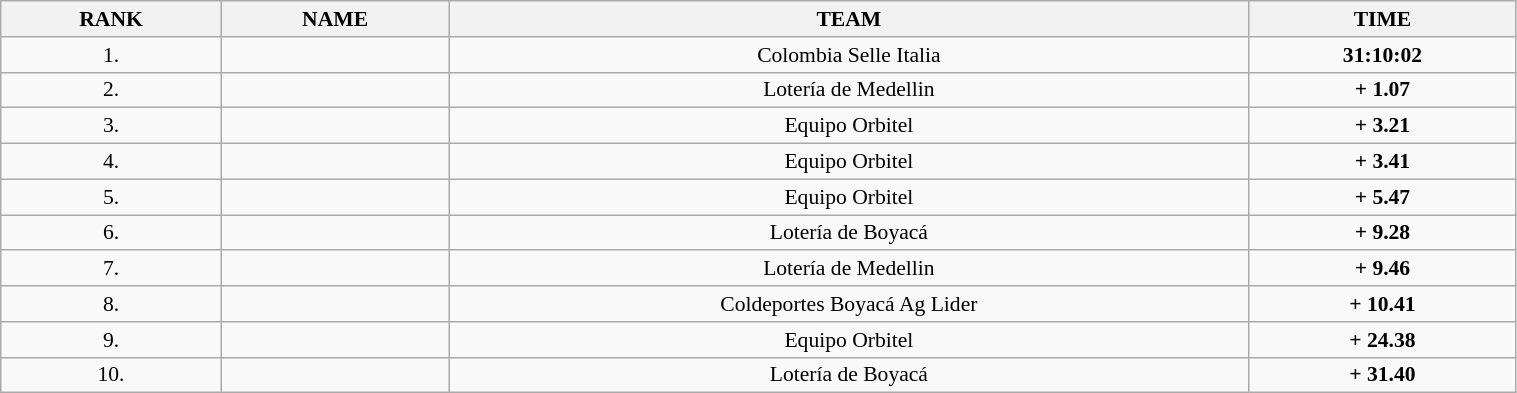<table class=wikitable style="font-size:90%" width="80%">
<tr>
<th>RANK</th>
<th>NAME</th>
<th>TEAM</th>
<th>TIME</th>
</tr>
<tr>
<td align="center">1.</td>
<td></td>
<td align="center">Colombia Selle Italia</td>
<td align="center"><strong>31:10:02</strong></td>
</tr>
<tr>
<td align="center">2.</td>
<td></td>
<td align="center">Lotería de Medellin</td>
<td align="center"><strong>+ 1.07</strong></td>
</tr>
<tr>
<td align="center">3.</td>
<td></td>
<td align="center">Equipo Orbitel</td>
<td align="center"><strong>+ 3.21</strong></td>
</tr>
<tr>
<td align="center">4.</td>
<td></td>
<td align="center">Equipo Orbitel</td>
<td align="center"><strong>+ 3.41</strong></td>
</tr>
<tr>
<td align="center">5.</td>
<td></td>
<td align="center">Equipo Orbitel</td>
<td align="center"><strong>+ 5.47</strong></td>
</tr>
<tr>
<td align="center">6.</td>
<td></td>
<td align="center">Lotería de Boyacá</td>
<td align="center"><strong>+ 9.28</strong></td>
</tr>
<tr>
<td align="center">7.</td>
<td></td>
<td align="center">Lotería de Medellin</td>
<td align="center"><strong>+ 9.46</strong></td>
</tr>
<tr>
<td align="center">8.</td>
<td></td>
<td align="center">Coldeportes Boyacá Ag Lider</td>
<td align="center"><strong>+ 10.41</strong></td>
</tr>
<tr>
<td align="center">9.</td>
<td></td>
<td align="center">Equipo Orbitel</td>
<td align="center"><strong>+ 24.38</strong></td>
</tr>
<tr>
<td align="center">10.</td>
<td></td>
<td align="center">Lotería de Boyacá</td>
<td align="center"><strong>+ 31.40</strong></td>
</tr>
</table>
